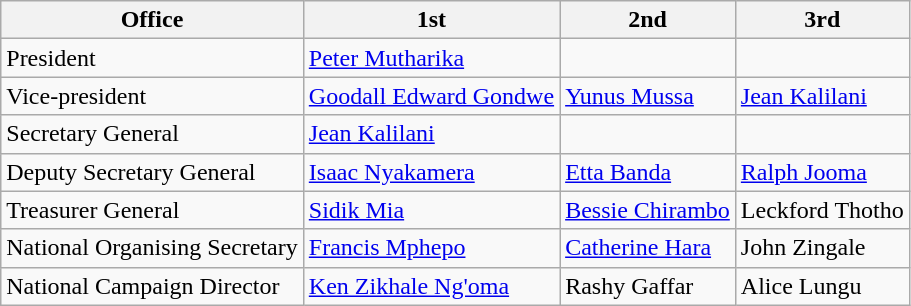<table class=wikitable>
<tr>
<th>Office</th>
<th>1st</th>
<th>2nd</th>
<th>3rd</th>
</tr>
<tr>
<td>President</td>
<td><a href='#'>Peter Mutharika</a></td>
<td></td>
<td></td>
</tr>
<tr>
<td>Vice-president</td>
<td><a href='#'>Goodall Edward Gondwe</a></td>
<td><a href='#'>Yunus Mussa</a></td>
<td><a href='#'>Jean Kalilani</a></td>
</tr>
<tr>
<td>Secretary General</td>
<td><a href='#'>Jean Kalilani</a></td>
<td></td>
<td></td>
</tr>
<tr>
<td>Deputy Secretary General</td>
<td><a href='#'>Isaac Nyakamera</a></td>
<td><a href='#'>Etta Banda</a></td>
<td><a href='#'>Ralph Jooma</a></td>
</tr>
<tr>
<td>Treasurer General</td>
<td><a href='#'>Sidik Mia</a></td>
<td><a href='#'>Bessie Chirambo</a></td>
<td>Leckford Thotho</td>
</tr>
<tr>
<td>National Organising Secretary</td>
<td><a href='#'>Francis Mphepo</a></td>
<td><a href='#'>Catherine Hara</a></td>
<td>John Zingale</td>
</tr>
<tr>
<td>National Campaign Director</td>
<td><a href='#'>Ken Zikhale Ng'oma</a></td>
<td>Rashy Gaffar</td>
<td>Alice Lungu</td>
</tr>
</table>
